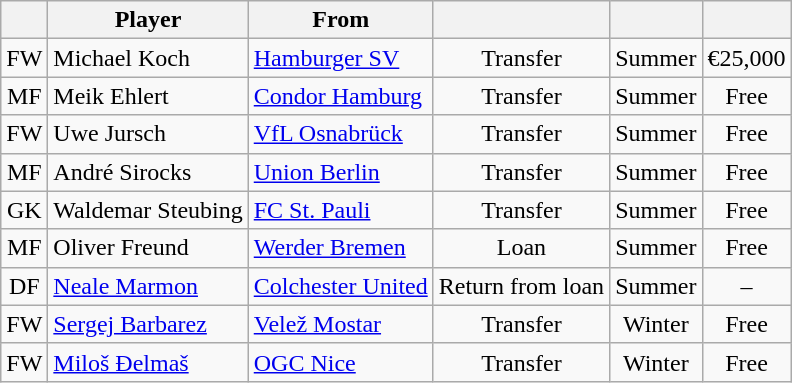<table class="wikitable" style="text-align:center;">
<tr>
<th></th>
<th>Player</th>
<th>From</th>
<th></th>
<th></th>
<th></th>
</tr>
<tr>
<td>FW</td>
<td align="left"> Michael Koch</td>
<td style="text-align:left"> <a href='#'>Hamburger SV</a></td>
<td>Transfer</td>
<td>Summer</td>
<td>€25,000</td>
</tr>
<tr>
<td>MF</td>
<td align="left"> Meik Ehlert</td>
<td style="text-align:left"> <a href='#'>Condor Hamburg</a></td>
<td>Transfer</td>
<td>Summer</td>
<td>Free</td>
</tr>
<tr>
<td>FW</td>
<td align="left"> Uwe Jursch</td>
<td style="text-align:left"> <a href='#'>VfL Osnabrück</a></td>
<td>Transfer</td>
<td>Summer</td>
<td>Free</td>
</tr>
<tr>
<td>MF</td>
<td align="left"> André Sirocks</td>
<td style="text-align:left"> <a href='#'>Union Berlin</a></td>
<td>Transfer</td>
<td>Summer</td>
<td>Free</td>
</tr>
<tr>
<td>GK</td>
<td align="left"> Waldemar Steubing</td>
<td style="text-align:left"> <a href='#'>FC St. Pauli</a></td>
<td>Transfer</td>
<td>Summer</td>
<td>Free</td>
</tr>
<tr>
<td>MF</td>
<td align="left"> Oliver Freund</td>
<td style="text-align:left"> <a href='#'>Werder Bremen</a></td>
<td>Loan</td>
<td>Summer</td>
<td>Free</td>
</tr>
<tr>
<td>DF</td>
<td align="left"> <a href='#'>Neale Marmon</a></td>
<td style="text-align:left"> <a href='#'>Colchester United</a></td>
<td>Return from loan</td>
<td>Summer</td>
<td>–</td>
</tr>
<tr>
<td>FW</td>
<td align="left"> <a href='#'>Sergej Barbarez</a></td>
<td style="text-align:left"> <a href='#'>Velež Mostar</a></td>
<td>Transfer</td>
<td>Winter</td>
<td>Free</td>
</tr>
<tr>
<td>FW</td>
<td align="left"> <a href='#'>Miloš Đelmaš</a></td>
<td style="text-align:left"> <a href='#'>OGC Nice</a></td>
<td>Transfer</td>
<td>Winter</td>
<td>Free</td>
</tr>
</table>
